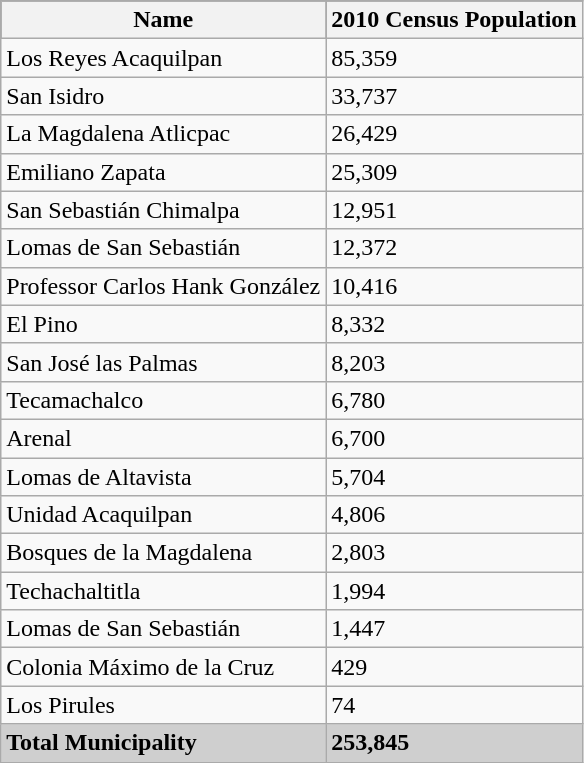<table class="wikitable">
<tr style="background:#000000; color:black;">
<th><strong>Name</strong></th>
<th><strong>2010 Census Population</strong></th>
</tr>
<tr>
<td>Los Reyes Acaquilpan</td>
<td>85,359</td>
</tr>
<tr>
<td>San Isidro</td>
<td>33,737</td>
</tr>
<tr>
<td>La Magdalena Atlicpac</td>
<td>26,429</td>
</tr>
<tr>
<td>Emiliano Zapata</td>
<td>25,309</td>
</tr>
<tr>
<td>San Sebastián Chimalpa</td>
<td>12,951</td>
</tr>
<tr>
<td>Lomas de San Sebastián</td>
<td>12,372</td>
</tr>
<tr>
<td>Professor Carlos Hank González</td>
<td>10,416</td>
</tr>
<tr>
<td>El Pino</td>
<td>8,332</td>
</tr>
<tr>
<td>San José las Palmas</td>
<td>8,203</td>
</tr>
<tr>
<td>Tecamachalco</td>
<td>6,780</td>
</tr>
<tr>
<td>Arenal</td>
<td>6,700</td>
</tr>
<tr>
<td>Lomas de Altavista</td>
<td>5,704</td>
</tr>
<tr>
<td>Unidad Acaquilpan</td>
<td>4,806</td>
</tr>
<tr>
<td>Bosques de la Magdalena</td>
<td>2,803</td>
</tr>
<tr>
<td>Techachaltitla</td>
<td>1,994</td>
</tr>
<tr>
<td>Lomas de San Sebastián</td>
<td>1,447</td>
</tr>
<tr>
<td>Colonia Máximo de la Cruz</td>
<td>429</td>
</tr>
<tr>
<td>Los Pirules</td>
<td>74</td>
</tr>
<tr style="background:#CFCFCF;">
<td><strong>Total Municipality</strong></td>
<td><strong>253,845</strong></td>
</tr>
</table>
